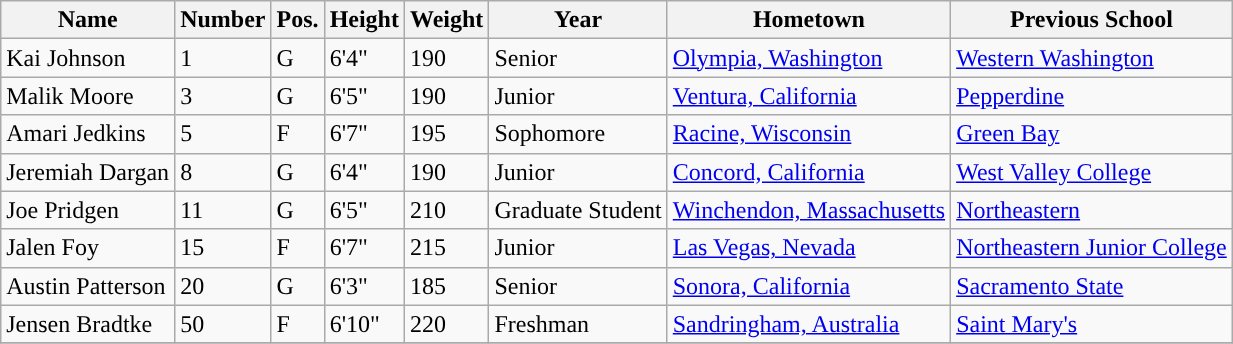<table class="wikitable sortable" border="1">
<tr align=center>
<th style="background:#">Name</th>
<th style="background:#">Number</th>
<th style="background:#">Pos.</th>
<th style="background:#">Height</th>
<th style="background:#">Weight</th>
<th style="background:#">Year</th>
<th style="background:#">Hometown</th>
<th style="background:#">Previous School</th>
</tr>
<tr>
<td>Kai Johnson</td>
<td>1</td>
<td>G</td>
<td>6'4"</td>
<td>190</td>
<td>Senior</td>
<td><a href='#'>Olympia, Washington</a></td>
<td><a href='#'>Western Washington</a></td>
</tr>
<tr>
<td>Malik Moore</td>
<td>3</td>
<td>G</td>
<td>6'5"</td>
<td>190</td>
<td>Junior</td>
<td><a href='#'>Ventura, California</a></td>
<td><a href='#'>Pepperdine</a></td>
</tr>
<tr>
<td>Amari Jedkins</td>
<td>5</td>
<td>F</td>
<td>6'7"</td>
<td>195</td>
<td> Sophomore</td>
<td><a href='#'>Racine, Wisconsin</a></td>
<td><a href='#'>Green Bay</a></td>
</tr>
<tr>
<td>Jeremiah Dargan</td>
<td>8</td>
<td>G</td>
<td>6'4"</td>
<td>190</td>
<td>Junior</td>
<td><a href='#'>Concord, California</a></td>
<td><a href='#'>West Valley College</a></td>
</tr>
<tr>
<td>Joe Pridgen</td>
<td>11</td>
<td>G</td>
<td>6'5"</td>
<td>210</td>
<td>Graduate Student</td>
<td><a href='#'>Winchendon, Massachusetts</a></td>
<td><a href='#'>Northeastern</a></td>
</tr>
<tr>
<td>Jalen Foy</td>
<td>15</td>
<td>F</td>
<td>6'7"</td>
<td>215</td>
<td>Junior</td>
<td><a href='#'>Las Vegas, Nevada</a></td>
<td><a href='#'>Northeastern Junior College</a></td>
</tr>
<tr>
<td>Austin Patterson</td>
<td>20</td>
<td>G</td>
<td>6'3"</td>
<td>185</td>
<td>Senior</td>
<td><a href='#'>Sonora, California</a></td>
<td><a href='#'>Sacramento State</a></td>
</tr>
<tr>
<td>Jensen Bradtke</td>
<td>50</td>
<td>F</td>
<td>6'10"</td>
<td>220</td>
<td> Freshman</td>
<td><a href='#'>Sandringham, Australia</a></td>
<td><a href='#'>Saint Mary's</a></td>
</tr>
<tr>
</tr>
</table>
